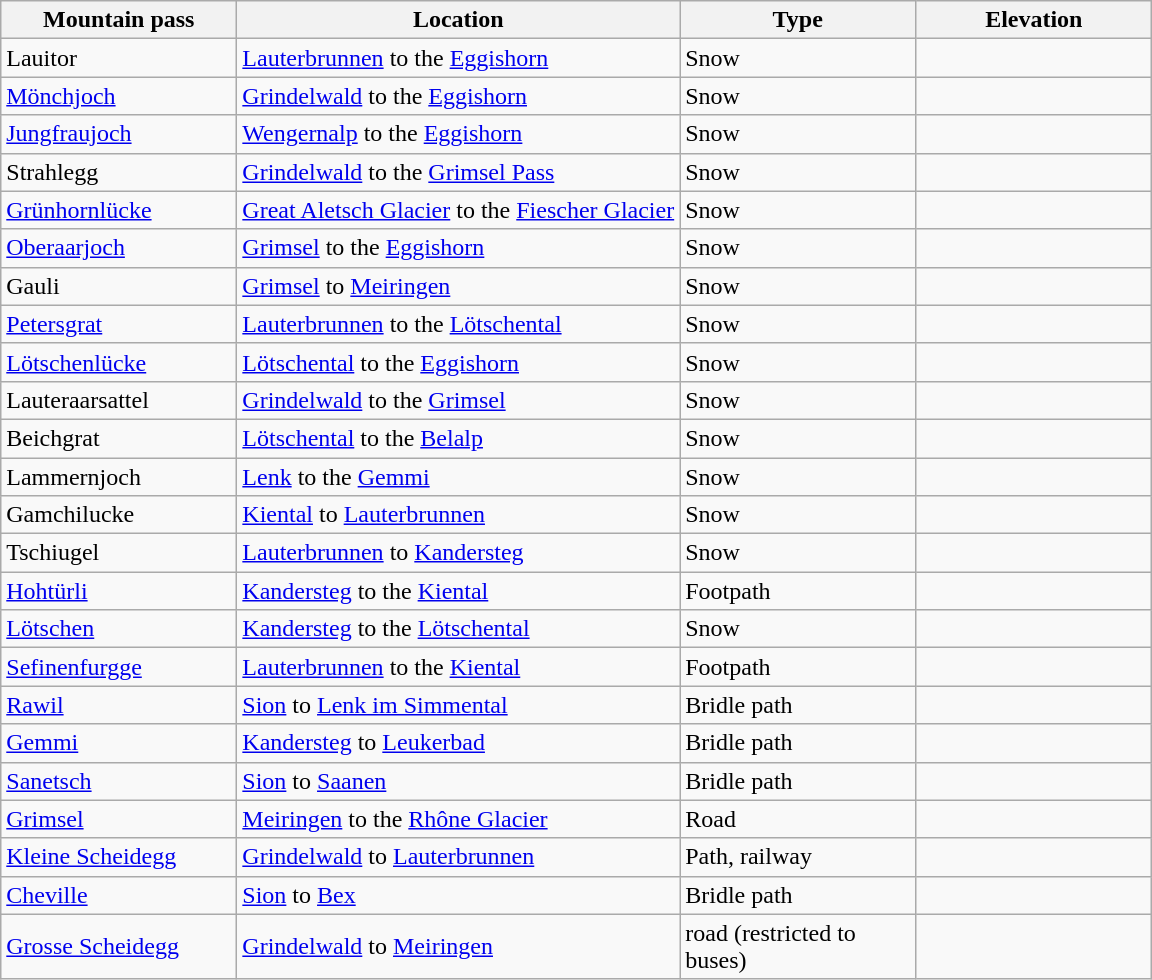<table class="wikitable sortable">
<tr>
<th width="150">Mountain pass</th>
<th>Location</th>
<th width="150">Type</th>
<th width="150">Elevation</th>
</tr>
<tr>
<td>Lauitor</td>
<td><a href='#'>Lauterbrunnen</a> to the <a href='#'>Eggishorn</a></td>
<td>Snow</td>
<td align="right"></td>
</tr>
<tr>
<td><a href='#'>Mönchjoch</a></td>
<td><a href='#'>Grindelwald</a> to the <a href='#'>Eggishorn</a></td>
<td>Snow</td>
<td align="right"></td>
</tr>
<tr>
<td><a href='#'>Jungfraujoch</a></td>
<td><a href='#'>Wengernalp</a> to the <a href='#'>Eggishorn</a></td>
<td>Snow</td>
<td align="right"></td>
</tr>
<tr>
<td>Strahlegg</td>
<td><a href='#'>Grindelwald</a> to the <a href='#'>Grimsel Pass</a></td>
<td>Snow</td>
<td align="right"></td>
</tr>
<tr>
<td><a href='#'>Grünhornlücke</a></td>
<td><a href='#'>Great Aletsch Glacier</a> to the <a href='#'>Fiescher Glacier</a></td>
<td>Snow</td>
<td align="right"></td>
</tr>
<tr>
<td><a href='#'>Oberaarjoch</a></td>
<td><a href='#'>Grimsel</a> to the <a href='#'>Eggishorn</a></td>
<td>Snow</td>
<td align="right"></td>
</tr>
<tr>
<td>Gauli</td>
<td><a href='#'>Grimsel</a> to <a href='#'>Meiringen</a></td>
<td>Snow</td>
<td align="right"></td>
</tr>
<tr>
<td><a href='#'>Petersgrat</a></td>
<td><a href='#'>Lauterbrunnen</a> to the <a href='#'>Lötschental</a></td>
<td>Snow</td>
<td align="right"></td>
</tr>
<tr>
<td><a href='#'>Lötschenlücke</a></td>
<td><a href='#'>Lötschental</a> to the <a href='#'>Eggishorn</a></td>
<td>Snow</td>
<td align="right"></td>
</tr>
<tr>
<td>Lauteraarsattel</td>
<td><a href='#'>Grindelwald</a> to the <a href='#'>Grimsel</a></td>
<td>Snow</td>
<td align="right"></td>
</tr>
<tr>
<td>Beichgrat</td>
<td><a href='#'>Lötschental</a> to the <a href='#'>Belalp</a></td>
<td>Snow</td>
<td align="right"></td>
</tr>
<tr>
<td>Lammernjoch</td>
<td><a href='#'>Lenk</a> to the <a href='#'>Gemmi</a></td>
<td>Snow</td>
<td align="right"></td>
</tr>
<tr>
<td>Gamchilucke</td>
<td><a href='#'>Kiental</a> to <a href='#'>Lauterbrunnen</a></td>
<td>Snow</td>
<td align="right"></td>
</tr>
<tr>
<td>Tschiugel</td>
<td><a href='#'>Lauterbrunnen</a> to <a href='#'>Kandersteg</a></td>
<td>Snow</td>
<td align="right"></td>
</tr>
<tr>
<td><a href='#'>Hohtürli</a></td>
<td><a href='#'>Kandersteg</a> to the <a href='#'>Kiental</a></td>
<td>Footpath</td>
<td align="right"></td>
</tr>
<tr>
<td><a href='#'>Lötschen</a></td>
<td><a href='#'>Kandersteg</a> to the <a href='#'>Lötschental</a></td>
<td>Snow</td>
<td align="right"></td>
</tr>
<tr>
<td><a href='#'>Sefinenfurgge</a></td>
<td><a href='#'>Lauterbrunnen</a> to the <a href='#'>Kiental</a></td>
<td>Footpath</td>
<td align="right"></td>
</tr>
<tr>
<td><a href='#'>Rawil</a></td>
<td><a href='#'>Sion</a> to <a href='#'>Lenk im Simmental</a></td>
<td>Bridle path</td>
<td align="right"></td>
</tr>
<tr>
<td><a href='#'>Gemmi</a></td>
<td><a href='#'>Kandersteg</a> to <a href='#'>Leukerbad</a></td>
<td>Bridle path</td>
<td align="right"></td>
</tr>
<tr>
<td><a href='#'>Sanetsch</a></td>
<td><a href='#'>Sion</a> to <a href='#'>Saanen</a></td>
<td>Bridle path</td>
<td align="right"></td>
</tr>
<tr>
<td><a href='#'>Grimsel</a></td>
<td><a href='#'>Meiringen</a> to the <a href='#'>Rhône Glacier</a></td>
<td>Road</td>
<td align="right"></td>
</tr>
<tr>
<td><a href='#'>Kleine Scheidegg</a></td>
<td><a href='#'>Grindelwald</a> to <a href='#'>Lauterbrunnen</a></td>
<td>Path, railway</td>
<td align="right"></td>
</tr>
<tr>
<td><a href='#'>Cheville</a></td>
<td><a href='#'>Sion</a> to <a href='#'>Bex</a></td>
<td>Bridle path</td>
<td align="right"></td>
</tr>
<tr>
<td><a href='#'>Grosse Scheidegg</a></td>
<td><a href='#'>Grindelwald</a> to <a href='#'>Meiringen</a></td>
<td>road (restricted to buses)</td>
<td align="right"></td>
</tr>
</table>
